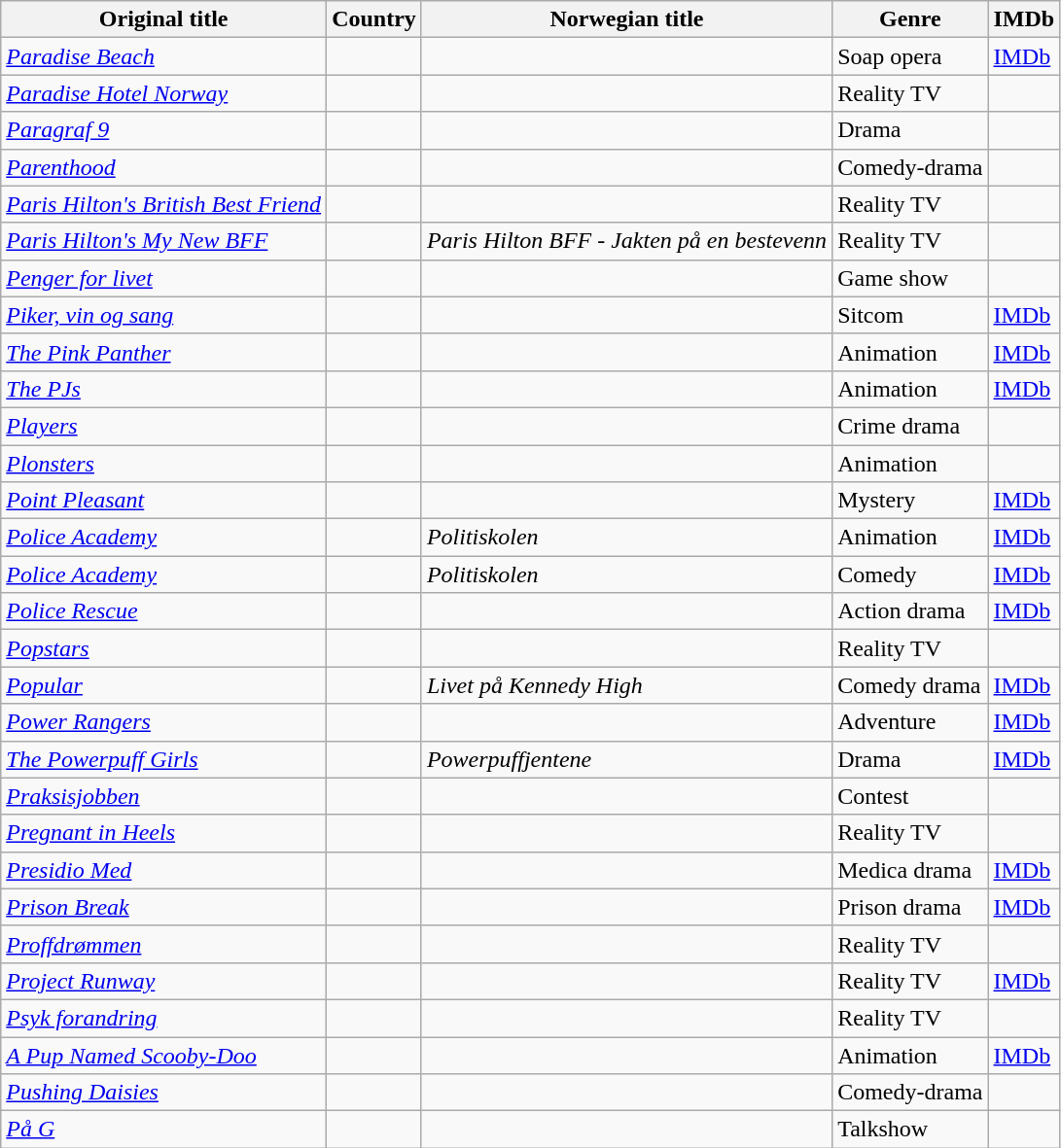<table class="wikitable">
<tr>
<th>Original title</th>
<th>Country</th>
<th>Norwegian title</th>
<th>Genre</th>
<th>IMDb</th>
</tr>
<tr>
<td><em><a href='#'>Paradise Beach</a></em></td>
<td></td>
<td></td>
<td>Soap opera</td>
<td><a href='#'>IMDb</a></td>
</tr>
<tr>
<td><em><a href='#'>Paradise Hotel Norway</a></em></td>
<td></td>
<td></td>
<td>Reality TV</td>
<td></td>
</tr>
<tr>
<td><em><a href='#'>Paragraf 9</a></em></td>
<td></td>
<td></td>
<td>Drama</td>
<td></td>
</tr>
<tr>
<td><em><a href='#'>Parenthood</a></em></td>
<td></td>
<td></td>
<td>Comedy-drama</td>
<td></td>
</tr>
<tr>
<td><em><a href='#'>Paris Hilton's British Best Friend</a></em></td>
<td></td>
<td></td>
<td>Reality TV</td>
<td></td>
</tr>
<tr>
<td><em><a href='#'>Paris Hilton's My New BFF</a></em></td>
<td></td>
<td><em>Paris Hilton BFF - Jakten på en bestevenn</em></td>
<td>Reality TV</td>
<td></td>
</tr>
<tr>
<td><em><a href='#'>Penger for livet</a></em></td>
<td></td>
<td></td>
<td>Game show</td>
<td></td>
</tr>
<tr>
<td><em><a href='#'>Piker, vin og sang</a></em></td>
<td></td>
<td></td>
<td>Sitcom</td>
<td><a href='#'>IMDb</a></td>
</tr>
<tr>
<td><em><a href='#'>The Pink Panther</a></em></td>
<td></td>
<td></td>
<td>Animation</td>
<td><a href='#'>IMDb</a></td>
</tr>
<tr>
<td><em><a href='#'>The PJs</a></em></td>
<td></td>
<td></td>
<td>Animation</td>
<td><a href='#'>IMDb</a></td>
</tr>
<tr>
<td><em><a href='#'>Players</a></em></td>
<td></td>
<td></td>
<td>Crime drama</td>
<td></td>
</tr>
<tr>
<td><em><a href='#'>Plonsters</a></em></td>
<td></td>
<td></td>
<td>Animation</td>
<td></td>
</tr>
<tr>
<td><em><a href='#'>Point Pleasant</a></em></td>
<td></td>
<td></td>
<td>Mystery</td>
<td><a href='#'>IMDb</a></td>
</tr>
<tr>
<td><em><a href='#'>Police Academy</a></em></td>
<td></td>
<td><em>Politiskolen</em></td>
<td>Animation</td>
<td><a href='#'>IMDb</a></td>
</tr>
<tr>
<td><em><a href='#'>Police Academy</a></em></td>
<td></td>
<td><em>Politiskolen</em></td>
<td>Comedy</td>
<td><a href='#'>IMDb</a></td>
</tr>
<tr>
<td><em><a href='#'>Police Rescue</a></em></td>
<td></td>
<td></td>
<td>Action drama</td>
<td><a href='#'>IMDb</a></td>
</tr>
<tr>
<td><em><a href='#'>Popstars</a></em></td>
<td></td>
<td></td>
<td>Reality TV</td>
<td></td>
</tr>
<tr>
<td><em><a href='#'>Popular</a></em></td>
<td></td>
<td><em>Livet på Kennedy High</em></td>
<td>Comedy drama</td>
<td><a href='#'>IMDb</a></td>
</tr>
<tr>
<td><em><a href='#'>Power Rangers</a></em></td>
<td></td>
<td></td>
<td>Adventure</td>
<td><a href='#'>IMDb</a></td>
</tr>
<tr>
<td><em><a href='#'>The Powerpuff Girls</a></em> </td>
<td></td>
<td><em>Powerpuffjentene</em></td>
<td>Drama</td>
<td><a href='#'>IMDb</a></td>
</tr>
<tr>
<td><em><a href='#'>Praksisjobben</a></em></td>
<td></td>
<td></td>
<td>Contest</td>
<td></td>
</tr>
<tr>
<td><em><a href='#'>Pregnant in Heels</a></em></td>
<td></td>
<td></td>
<td>Reality TV</td>
<td></td>
</tr>
<tr>
<td><em><a href='#'>Presidio Med</a></em></td>
<td></td>
<td></td>
<td>Medica drama</td>
<td><a href='#'>IMDb</a></td>
</tr>
<tr>
<td><em><a href='#'>Prison Break</a></em></td>
<td></td>
<td></td>
<td>Prison drama</td>
<td><a href='#'>IMDb</a></td>
</tr>
<tr>
<td><em><a href='#'>Proffdrømmen</a></em></td>
<td></td>
<td></td>
<td>Reality TV</td>
<td></td>
</tr>
<tr>
<td><em><a href='#'>Project Runway</a></em></td>
<td></td>
<td></td>
<td>Reality TV</td>
<td><a href='#'>IMDb</a></td>
</tr>
<tr>
<td><em><a href='#'>Psyk forandring</a></em></td>
<td></td>
<td></td>
<td>Reality TV</td>
<td></td>
</tr>
<tr>
<td><em><a href='#'>A Pup Named Scooby-Doo</a></em></td>
<td></td>
<td></td>
<td>Animation</td>
<td><a href='#'>IMDb</a></td>
</tr>
<tr>
<td><em><a href='#'>Pushing Daisies</a></em></td>
<td></td>
<td></td>
<td>Comedy-drama</td>
<td></td>
</tr>
<tr>
<td><em><a href='#'>På G</a></em></td>
<td></td>
<td></td>
<td>Talkshow</td>
<td></td>
</tr>
</table>
